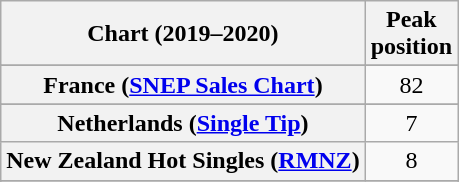<table class="wikitable sortable plainrowheaders" style="text-align:center">
<tr>
<th scope="col">Chart (2019–2020)</th>
<th scope="col">Peak<br>position</th>
</tr>
<tr>
</tr>
<tr>
</tr>
<tr>
</tr>
<tr>
<th scope="row">France (<a href='#'>SNEP Sales Chart</a>)</th>
<td>82</td>
</tr>
<tr>
</tr>
<tr>
<th scope="row">Netherlands (<a href='#'>Single Tip</a>)</th>
<td>7</td>
</tr>
<tr>
<th scope="row">New Zealand Hot Singles (<a href='#'>RMNZ</a>)</th>
<td>8</td>
</tr>
<tr>
</tr>
<tr>
</tr>
<tr>
</tr>
<tr>
</tr>
<tr>
</tr>
<tr>
</tr>
<tr>
</tr>
<tr>
</tr>
<tr>
</tr>
<tr>
</tr>
</table>
